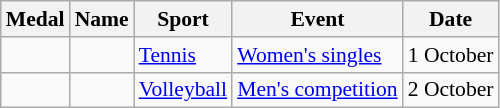<table class="wikitable sortable" style="font-size:90%">
<tr>
<th>Medal</th>
<th>Name</th>
<th>Sport</th>
<th>Event</th>
<th>Date</th>
</tr>
<tr>
<td></td>
<td></td>
<td><a href='#'>Tennis</a></td>
<td><a href='#'>Women's singles</a></td>
<td>1 October</td>
</tr>
<tr>
<td></td>
<td><br></td>
<td><a href='#'>Volleyball</a></td>
<td><a href='#'>Men's competition</a></td>
<td>2 October</td>
</tr>
</table>
